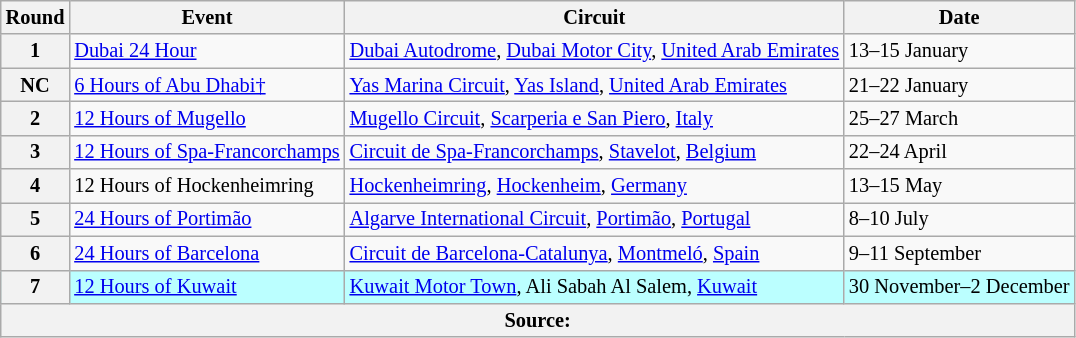<table class="wikitable" style="font-size: 85%">
<tr>
<th>Round</th>
<th>Event</th>
<th>Circuit</th>
<th>Date</th>
</tr>
<tr>
<th>1</th>
<td><a href='#'>Dubai 24 Hour</a></td>
<td> <a href='#'>Dubai Autodrome</a>, <a href='#'>Dubai Motor City</a>, <a href='#'>United Arab Emirates</a></td>
<td>13–15 January</td>
</tr>
<tr>
<th>NC</th>
<td><a href='#'>6 Hours of Abu Dhabi†</a></td>
<td> <a href='#'>Yas Marina Circuit</a>, <a href='#'>Yas Island</a>, <a href='#'>United Arab Emirates</a></td>
<td>21–22 January</td>
</tr>
<tr>
<th>2</th>
<td><a href='#'>12 Hours of Mugello</a></td>
<td> <a href='#'>Mugello Circuit</a>, <a href='#'>Scarperia e San Piero</a>, <a href='#'>Italy</a></td>
<td>25–27 March</td>
</tr>
<tr>
<th>3</th>
<td><a href='#'>12 Hours of Spa-Francorchamps</a></td>
<td> <a href='#'>Circuit de Spa-Francorchamps</a>, <a href='#'>Stavelot</a>, <a href='#'>Belgium</a></td>
<td>22–24 April</td>
</tr>
<tr>
<th>4</th>
<td>12 Hours of Hockenheimring</td>
<td> <a href='#'>Hockenheimring</a>, <a href='#'>Hockenheim</a>, <a href='#'>Germany</a></td>
<td>13–15 May</td>
</tr>
<tr>
<th>5</th>
<td><a href='#'>24 Hours of Portimão</a></td>
<td> <a href='#'>Algarve International Circuit</a>, <a href='#'>Portimão</a>, <a href='#'>Portugal</a></td>
<td>8–10 July</td>
</tr>
<tr>
<th>6</th>
<td><a href='#'>24 Hours of Barcelona</a></td>
<td> <a href='#'>Circuit de Barcelona-Catalunya</a>, <a href='#'>Montmeló</a>, <a href='#'>Spain</a></td>
<td>9–11 September</td>
</tr>
<tr style="background:#bbffff;">
<th>7</th>
<td><a href='#'>12 Hours of Kuwait</a></td>
<td> <a href='#'>Kuwait Motor Town</a>, Ali Sabah Al Salem, <a href='#'>Kuwait</a></td>
<td>30 November–2 December</td>
</tr>
<tr>
<th colspan=6>Source:</th>
</tr>
</table>
